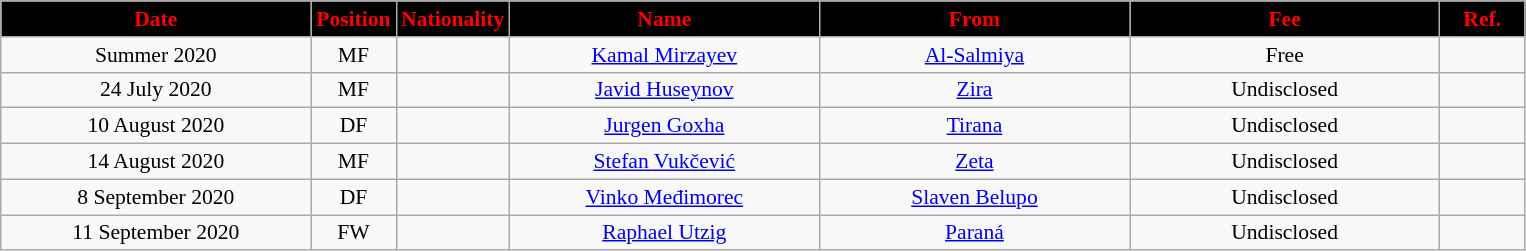<table class="wikitable"  style="text-align:center; font-size:90%; ">
<tr>
<th style="background:#000000; color:#FF0000; width:200px;">Date</th>
<th style="background:#000000; color:#FF0000; width:50px;">Position</th>
<th style="background:#000000; color:#FF0000; width:50px;">Nationality</th>
<th style="background:#000000; color:#FF0000; width:200px;">Name</th>
<th style="background:#000000; color:#FF0000; width:200px;">From</th>
<th style="background:#000000; color:#FF0000; width:200px;">Fee</th>
<th style="background:#000000; color:#FF0000; width:50px;">Ref.</th>
</tr>
<tr>
<td>Summer 2020</td>
<td>MF</td>
<td></td>
<td><a href='#'>Kamal Mirzayev</a></td>
<td><a href='#'>Al-Salmiya</a></td>
<td>Free</td>
<td></td>
</tr>
<tr>
<td>24 July 2020</td>
<td>MF</td>
<td></td>
<td><a href='#'>Javid Huseynov</a></td>
<td><a href='#'>Zira</a></td>
<td>Undisclosed</td>
<td></td>
</tr>
<tr>
<td>10 August 2020</td>
<td>DF</td>
<td></td>
<td><a href='#'>Jurgen Goxha</a></td>
<td><a href='#'>Tirana</a></td>
<td>Undisclosed</td>
<td></td>
</tr>
<tr>
<td>14 August 2020</td>
<td>MF</td>
<td></td>
<td><a href='#'>Stefan Vukčević</a></td>
<td><a href='#'>Zeta</a></td>
<td>Undisclosed</td>
<td></td>
</tr>
<tr>
<td>8 September 2020</td>
<td>DF</td>
<td></td>
<td><a href='#'>Vinko Međimorec</a></td>
<td><a href='#'>Slaven Belupo</a></td>
<td>Undisclosed</td>
<td></td>
</tr>
<tr>
<td>11 September 2020</td>
<td>FW</td>
<td></td>
<td><a href='#'>Raphael Utzig</a></td>
<td><a href='#'>Paraná</a></td>
<td>Undisclosed</td>
<td></td>
</tr>
</table>
